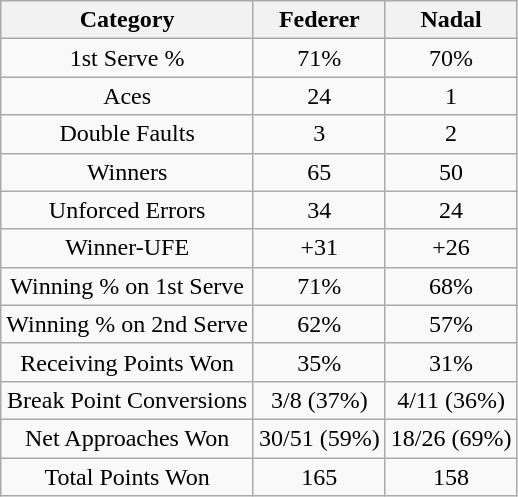<table class="wikitable" style=text-align:center>
<tr>
<th>Category</th>
<th> Federer</th>
<th> Nadal</th>
</tr>
<tr>
<td>1st Serve %</td>
<td>71%</td>
<td>70%</td>
</tr>
<tr>
<td>Aces</td>
<td>24</td>
<td>1</td>
</tr>
<tr>
<td>Double Faults</td>
<td>3</td>
<td>2</td>
</tr>
<tr>
<td>Winners</td>
<td>65</td>
<td>50</td>
</tr>
<tr>
<td>Unforced Errors</td>
<td>34</td>
<td>24</td>
</tr>
<tr>
<td>Winner-UFE</td>
<td>+31</td>
<td>+26</td>
</tr>
<tr>
<td>Winning % on 1st Serve</td>
<td>71%</td>
<td>68%</td>
</tr>
<tr>
<td>Winning % on 2nd Serve</td>
<td>62%</td>
<td>57%</td>
</tr>
<tr>
<td>Receiving Points Won</td>
<td>35%</td>
<td>31%</td>
</tr>
<tr>
<td>Break Point Conversions</td>
<td>3/8 (37%)</td>
<td>4/11 (36%)</td>
</tr>
<tr>
<td>Net Approaches Won</td>
<td>30/51 (59%)</td>
<td>18/26 (69%)</td>
</tr>
<tr>
<td>Total Points Won</td>
<td>165</td>
<td>158</td>
</tr>
</table>
